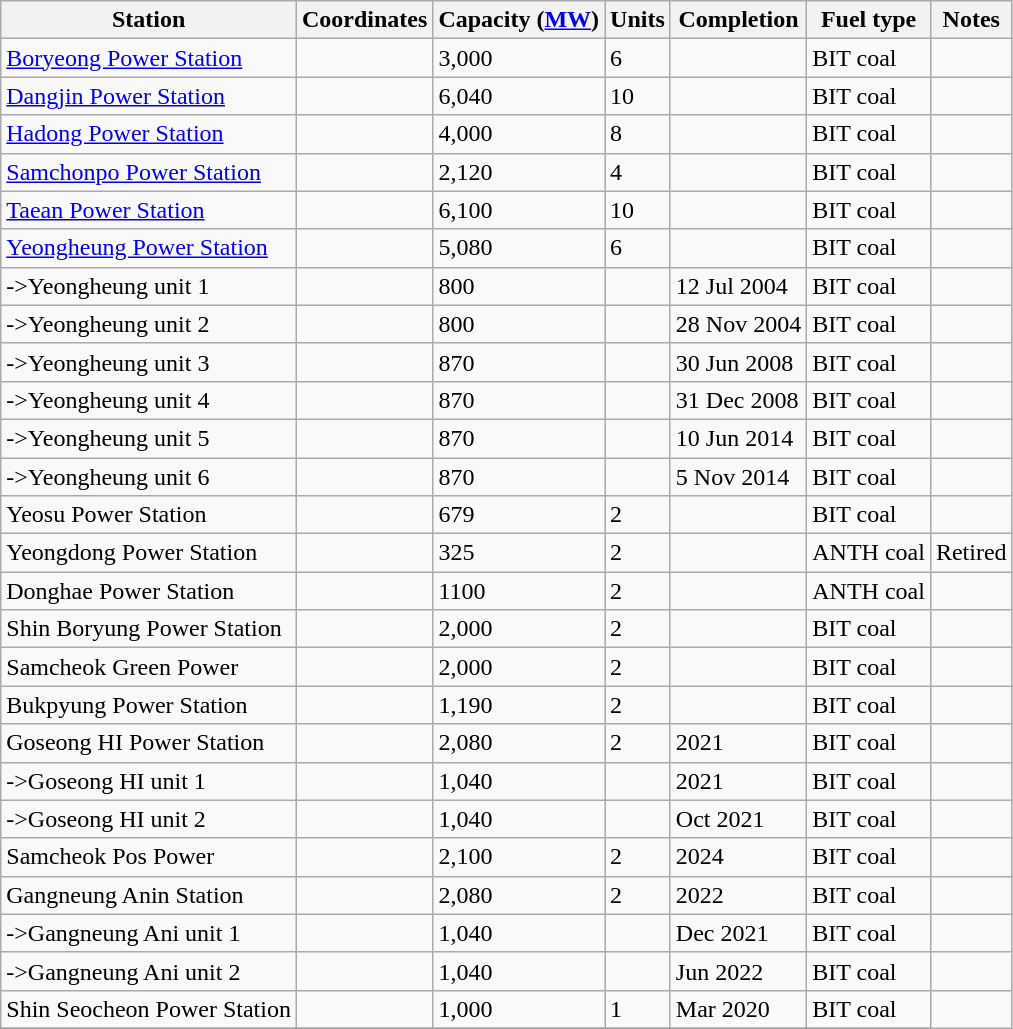<table class="wikitable sortable">
<tr>
<th>Station</th>
<th>Coordinates</th>
<th>Capacity (<a href='#'>MW</a>)</th>
<th>Units</th>
<th>Completion</th>
<th>Fuel type</th>
<th>Notes</th>
</tr>
<tr>
<td><a href='#'>Boryeong Power Station</a></td>
<td></td>
<td>3,000</td>
<td>6</td>
<td></td>
<td>BIT coal</td>
<td></td>
</tr>
<tr>
<td><a href='#'>Dangjin Power Station</a></td>
<td></td>
<td>6,040</td>
<td>10</td>
<td></td>
<td>BIT coal</td>
<td></td>
</tr>
<tr>
<td><a href='#'>Hadong Power Station</a></td>
<td></td>
<td>4,000</td>
<td>8</td>
<td></td>
<td>BIT coal</td>
<td></td>
</tr>
<tr>
<td><a href='#'>Samchonpo Power Station</a></td>
<td></td>
<td>2,120</td>
<td>4</td>
<td></td>
<td>BIT coal</td>
<td></td>
</tr>
<tr>
<td><a href='#'>Taean Power Station</a></td>
<td></td>
<td>6,100</td>
<td>10</td>
<td></td>
<td>BIT coal</td>
<td></td>
</tr>
<tr>
<td><a href='#'>Yeongheung Power Station</a></td>
<td></td>
<td>5,080</td>
<td>6</td>
<td></td>
<td>BIT coal</td>
<td></td>
</tr>
<tr>
<td>->Yeongheung unit 1</td>
<td></td>
<td>800</td>
<td></td>
<td>12 Jul 2004</td>
<td>BIT coal</td>
<td></td>
</tr>
<tr>
<td>->Yeongheung unit 2</td>
<td></td>
<td>800</td>
<td></td>
<td>28 Nov 2004</td>
<td>BIT coal</td>
<td></td>
</tr>
<tr>
<td>->Yeongheung unit 3</td>
<td></td>
<td>870</td>
<td></td>
<td>30 Jun 2008</td>
<td>BIT coal</td>
<td></td>
</tr>
<tr>
<td>->Yeongheung unit 4</td>
<td></td>
<td>870</td>
<td></td>
<td>31 Dec 2008</td>
<td>BIT coal</td>
<td></td>
</tr>
<tr>
<td>->Yeongheung unit 5</td>
<td></td>
<td>870</td>
<td></td>
<td>10 Jun 2014</td>
<td>BIT coal</td>
<td></td>
</tr>
<tr>
<td>->Yeongheung unit 6</td>
<td></td>
<td>870</td>
<td></td>
<td>5 Nov 2014</td>
<td>BIT coal</td>
<td></td>
</tr>
<tr>
<td>Yeosu Power Station</td>
<td></td>
<td>679</td>
<td>2</td>
<td></td>
<td>BIT coal</td>
<td></td>
</tr>
<tr>
<td>Yeongdong Power Station</td>
<td></td>
<td>325</td>
<td>2</td>
<td></td>
<td>ANTH coal</td>
<td>Retired</td>
</tr>
<tr>
<td>Donghae Power Station</td>
<td></td>
<td>1100</td>
<td>2</td>
<td></td>
<td>ANTH coal</td>
<td></td>
</tr>
<tr>
<td>Shin Boryung Power Station</td>
<td></td>
<td>2,000</td>
<td>2</td>
<td></td>
<td>BIT coal</td>
<td></td>
</tr>
<tr>
<td>Samcheok Green Power</td>
<td></td>
<td>2,000</td>
<td>2</td>
<td></td>
<td>BIT coal</td>
<td></td>
</tr>
<tr>
<td>Bukpyung Power Station</td>
<td></td>
<td>1,190</td>
<td>2</td>
<td></td>
<td>BIT coal</td>
<td></td>
</tr>
<tr>
<td>Goseong HI Power Station</td>
<td></td>
<td>2,080</td>
<td>2</td>
<td>2021</td>
<td>BIT coal</td>
</tr>
<tr>
<td>->Goseong HI unit 1</td>
<td></td>
<td>1,040</td>
<td></td>
<td>2021</td>
<td>BIT coal</td>
<td></td>
</tr>
<tr>
<td>->Goseong HI unit 2</td>
<td></td>
<td>1,040</td>
<td></td>
<td>Oct 2021</td>
<td>BIT coal</td>
<td></td>
</tr>
<tr>
<td>Samcheok Pos Power</td>
<td></td>
<td>2,100</td>
<td>2</td>
<td>2024</td>
<td>BIT coal</td>
<td></td>
</tr>
<tr>
<td>Gangneung Anin Station</td>
<td></td>
<td>2,080</td>
<td>2</td>
<td>2022</td>
<td>BIT coal</td>
</tr>
<tr>
<td>->Gangneung Ani unit 1</td>
<td></td>
<td>1,040</td>
<td></td>
<td>Dec 2021</td>
<td>BIT coal</td>
<td></td>
</tr>
<tr>
<td>->Gangneung Ani unit 2</td>
<td></td>
<td>1,040</td>
<td></td>
<td>Jun 2022</td>
<td>BIT coal</td>
<td></td>
</tr>
<tr>
<td>Shin Seocheon Power Station</td>
<td></td>
<td>1,000</td>
<td>1</td>
<td>Mar 2020</td>
<td>BIT coal</td>
</tr>
<tr>
</tr>
</table>
